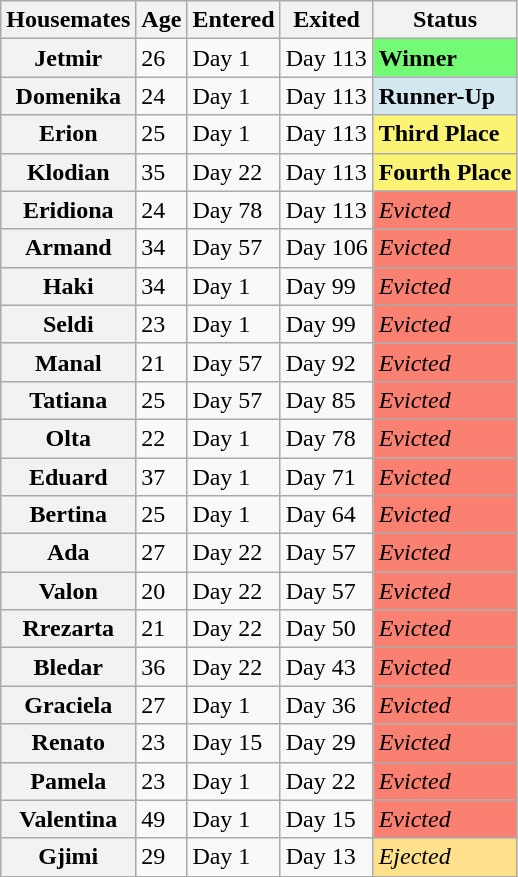<table class="wikitable sortable" style="text-align:left; width:auto;">
<tr>
<th>Housemates</th>
<th>Age</th>
<th>Entered</th>
<th>Exited</th>
<th>Status</th>
</tr>
<tr>
<th>Jetmir</th>
<td>26</td>
<td>Day 1</td>
<td>Day 113</td>
<td style="background:#73FB76"><strong> Winner</strong></td>
</tr>
<tr>
<th>Domenika</th>
<td>24</td>
<td>Day 1</td>
<td>Day 113</td>
<td style="background:#D1E8EF"><strong>Runner-Up</strong></td>
</tr>
<tr>
<th>Erion</th>
<td>25</td>
<td>Day 1</td>
<td>Day 113</td>
<td style="background:#FBF373"><strong>Third Place</strong></td>
</tr>
<tr>
<th>Klodian</th>
<td>35</td>
<td>Day 22</td>
<td>Day 113</td>
<td style="background:#FBF373"><strong>Fourth Place</strong></td>
</tr>
<tr>
<th>Eridiona</th>
<td>24</td>
<td>Day 78</td>
<td>Day 113</td>
<td style="background:#FA8072"><em>Evicted</em></td>
</tr>
<tr>
<th>Armand</th>
<td>34</td>
<td>Day 57</td>
<td>Day 106</td>
<td style="background:#FA8072"><em>Evicted</em></td>
</tr>
<tr>
<th>Haki</th>
<td>34</td>
<td>Day 1</td>
<td>Day 99</td>
<td style="background:#FA8072"><em>Evicted</em></td>
</tr>
<tr>
<th>Seldi</th>
<td>23</td>
<td>Day 1</td>
<td>Day 99</td>
<td style="background:#FA8072"><em>Evicted</em></td>
</tr>
<tr>
<th>Manal</th>
<td>21</td>
<td>Day 57</td>
<td>Day 92</td>
<td style="background:#FA8072"><em>Evicted</em></td>
</tr>
<tr>
<th>Tatiana</th>
<td>25</td>
<td>Day 57</td>
<td>Day 85</td>
<td style="background:#FA8072"><em>Evicted</em></td>
</tr>
<tr>
<th>Olta</th>
<td>22</td>
<td>Day 1</td>
<td>Day 78</td>
<td style="background:#FA8072"><em>Evicted</em></td>
</tr>
<tr>
<th>Eduard</th>
<td>37</td>
<td>Day 1</td>
<td>Day 71</td>
<td style="background:#FA8072"><em>Evicted</em></td>
</tr>
<tr>
<th>Bertina</th>
<td>25</td>
<td>Day 1</td>
<td>Day 64</td>
<td style="background:#FA8072"><em>Evicted</em></td>
</tr>
<tr>
<th>Ada</th>
<td>27</td>
<td>Day 22</td>
<td>Day 57</td>
<td style="background:#FA8072"><em>Evicted</em></td>
</tr>
<tr>
<th>Valon</th>
<td>20</td>
<td>Day 22</td>
<td>Day 57</td>
<td style="background:#FA8072"><em>Evicted</em></td>
</tr>
<tr>
<th>Rrezarta</th>
<td>21</td>
<td>Day 22</td>
<td>Day 50</td>
<td style="background:#FA8072"><em>Evicted</em></td>
</tr>
<tr>
<th>Bledar</th>
<td>36</td>
<td>Day 22</td>
<td>Day 43</td>
<td style="background:#FA8072"><em>Evicted</em></td>
</tr>
<tr>
<th>Graciela</th>
<td>27</td>
<td>Day 1</td>
<td>Day 36</td>
<td style="background:#FA8072"><em>Evicted</em></td>
</tr>
<tr>
<th>Renato</th>
<td>23</td>
<td>Day 15</td>
<td>Day 29</td>
<td style="background:#FA8072"><em>Evicted</em></td>
</tr>
<tr>
<th>Pamela</th>
<td>23</td>
<td>Day 1</td>
<td>Day 22</td>
<td style="background:#FA8072"><em>Evicted</em></td>
</tr>
<tr>
<th>Valentina</th>
<td>49</td>
<td>Day 1</td>
<td>Day 15</td>
<td style="background:#FA8072"><em>Evicted</em></td>
</tr>
<tr>
<th>Gjimi</th>
<td>29</td>
<td>Day 1</td>
<td>Day 13</td>
<td style="background:#FFE08B"><em>Ejected</em></td>
</tr>
</table>
